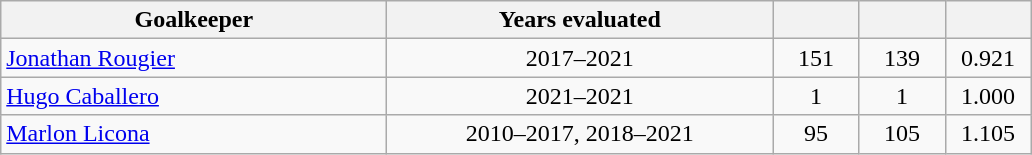<table class="wikitable">
<tr>
<th width="250">Goalkeeper</th>
<th width="250">Years evaluated</th>
<th width="50"></th>
<th width="50"></th>
<th width="50"></th>
</tr>
<tr align=center>
<td align=left> <a href='#'>Jonathan Rougier</a></td>
<td>2017–2021</td>
<td>151</td>
<td>139</td>
<td>0.921</td>
</tr>
<tr align=center>
<td align=left> <a href='#'>Hugo Caballero</a></td>
<td>2021–2021</td>
<td>1</td>
<td>1</td>
<td>1.000</td>
</tr>
<tr align=center>
<td align=left> <a href='#'>Marlon Licona</a></td>
<td>2010–2017, 2018–2021</td>
<td>95</td>
<td>105</td>
<td>1.105</td>
</tr>
</table>
